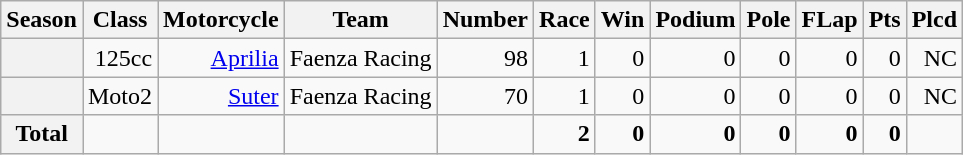<table class="wikitable">
<tr>
<th>Season</th>
<th>Class</th>
<th>Motorcycle</th>
<th>Team</th>
<th>Number</th>
<th>Race</th>
<th>Win</th>
<th>Podium</th>
<th>Pole</th>
<th>FLap</th>
<th>Pts</th>
<th>Plcd</th>
</tr>
<tr align="right">
<th></th>
<td>125cc</td>
<td><a href='#'>Aprilia</a></td>
<td>Faenza Racing</td>
<td>98</td>
<td>1</td>
<td>0</td>
<td>0</td>
<td>0</td>
<td>0</td>
<td>0</td>
<td>NC</td>
</tr>
<tr align="right">
<th></th>
<td>Moto2</td>
<td><a href='#'>Suter</a></td>
<td>Faenza Racing</td>
<td>70</td>
<td>1</td>
<td>0</td>
<td>0</td>
<td>0</td>
<td>0</td>
<td>0</td>
<td>NC</td>
</tr>
<tr align="right">
<th>Total</th>
<td></td>
<td></td>
<td></td>
<td></td>
<td><strong>2</strong></td>
<td><strong>0</strong></td>
<td><strong>0</strong></td>
<td><strong>0</strong></td>
<td><strong>0</strong></td>
<td><strong>0</strong></td>
<td></td>
</tr>
</table>
